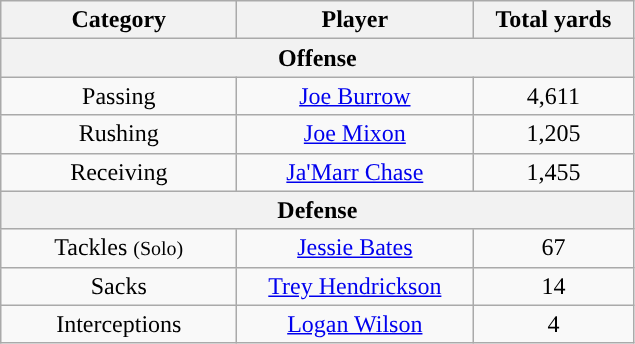<table class="wikitable" style="text-align:center">
<tr>
<th width="150">Category</th>
<th width="150">Player</th>
<th width="100">Total yards</th>
</tr>
<tr>
<th align="center" colspan="4">Offense</th>
</tr>
<tr>
<td>Passing</td>
<td><a href='#'>Joe Burrow</a></td>
<td>4,611</td>
</tr>
<tr>
<td>Rushing</td>
<td><a href='#'>Joe Mixon</a></td>
<td>1,205</td>
</tr>
<tr>
<td>Receiving</td>
<td><a href='#'>Ja'Marr Chase</a></td>
<td>1,455</td>
</tr>
<tr>
<th align="center" colspan="4">Defense</th>
</tr>
<tr>
<td>Tackles <small>(Solo)</small></td>
<td><a href='#'>Jessie Bates</a></td>
<td>67</td>
</tr>
<tr>
<td>Sacks</td>
<td><a href='#'>Trey Hendrickson</a></td>
<td>14</td>
</tr>
<tr>
<td>Interceptions</td>
<td><a href='#'>Logan Wilson</a></td>
<td>4</td>
</tr>
</table>
